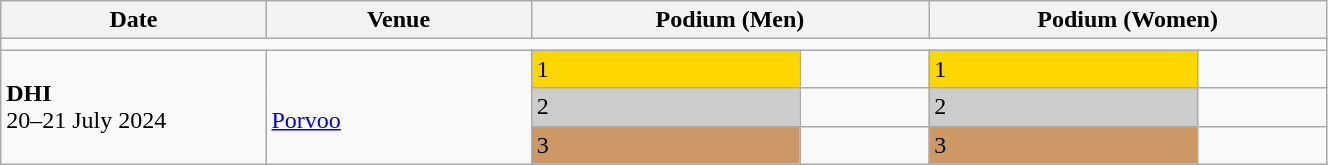<table class="wikitable" width=70%>
<tr>
<th>Date</th>
<th width=20%>Venue</th>
<th colspan=2 width=30%>Podium (Men)</th>
<th colspan=2 width=30%>Podium (Women)</th>
</tr>
<tr>
<td colspan=6></td>
</tr>
<tr>
<td rowspan=3><strong>DHI</strong> <br> 20–21 July 2024</td>
<td rowspan=3><br><a href='#'>Porvoo</a></td>
<td bgcolor=FFD700>1</td>
<td></td>
<td bgcolor=FFD700>1</td>
<td></td>
</tr>
<tr>
<td bgcolor=CCCCCC>2</td>
<td></td>
<td bgcolor=CCCCCC>2</td>
<td></td>
</tr>
<tr>
<td bgcolor=CC9966>3</td>
<td></td>
<td bgcolor=CC9966>3</td>
<td></td>
</tr>
</table>
